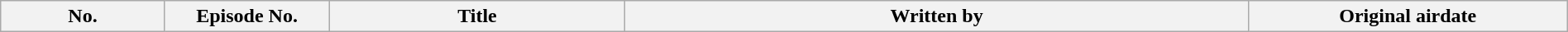<table class="wikitable plainrowheaders" style="width:100%; margin:auto;">
<tr>
<th width="125">No.</th>
<th width="125">Episode No.</th>
<th>Title</th>
<th>Written by</th>
<th width="250">Original airdate<br>


</th>
</tr>
</table>
